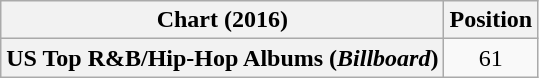<table class="wikitable plainrowheaders" style="text-align:center">
<tr>
<th scope="col">Chart (2016)</th>
<th scope="col">Position</th>
</tr>
<tr>
<th scope="row">US Top R&B/Hip-Hop Albums (<em>Billboard</em>)</th>
<td>61</td>
</tr>
</table>
